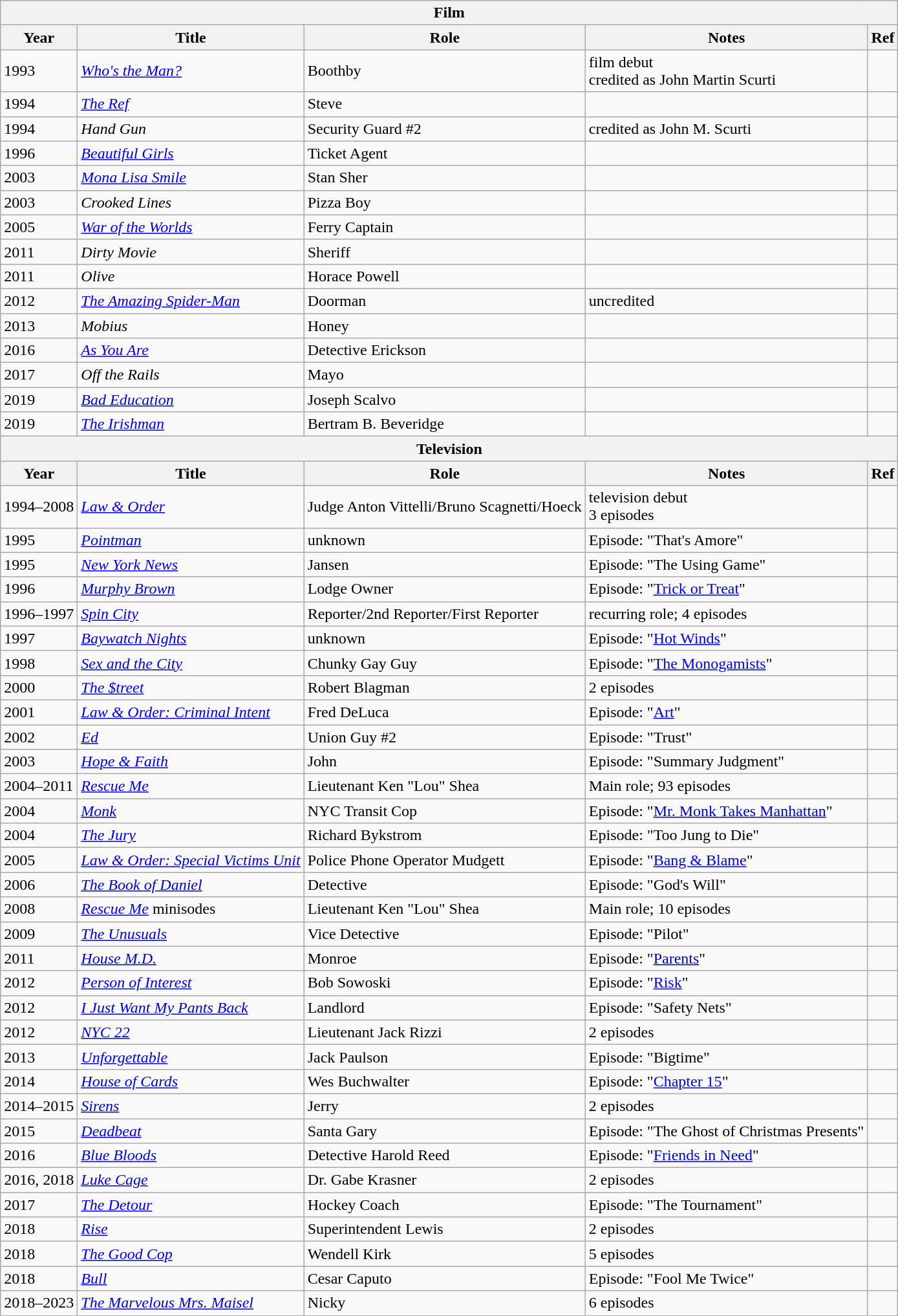<table class="wikitable">
<tr>
<th colspan="5">Film</th>
</tr>
<tr>
<th>Year</th>
<th>Title</th>
<th>Role</th>
<th>Notes</th>
<th>Ref</th>
</tr>
<tr>
<td>1993</td>
<td><em><a href='#'>Who's the Man?</a></em></td>
<td>Boothby</td>
<td>film debut<br>credited as John Martin Scurti</td>
<td></td>
</tr>
<tr>
<td>1994</td>
<td><em><a href='#'>The Ref</a></em></td>
<td>Steve</td>
<td></td>
<td></td>
</tr>
<tr>
<td>1994</td>
<td><em>Hand Gun</em></td>
<td>Security Guard #2</td>
<td>credited as John M. Scurti</td>
<td></td>
</tr>
<tr>
<td>1996</td>
<td><em><a href='#'>Beautiful Girls</a></em></td>
<td>Ticket Agent</td>
<td></td>
<td></td>
</tr>
<tr>
<td>2003</td>
<td><em><a href='#'>Mona Lisa Smile</a></em></td>
<td>Stan Sher</td>
<td></td>
<td></td>
</tr>
<tr>
<td>2003</td>
<td><em>Crooked Lines</em></td>
<td>Pizza Boy</td>
<td></td>
<td></td>
</tr>
<tr>
<td>2005</td>
<td><em><a href='#'>War of the Worlds</a></em></td>
<td>Ferry Captain</td>
<td></td>
<td></td>
</tr>
<tr>
<td>2011</td>
<td><em>Dirty Movie</em></td>
<td>Sheriff</td>
<td></td>
<td></td>
</tr>
<tr>
<td>2011</td>
<td><em>Olive</em></td>
<td>Horace Powell</td>
<td></td>
<td></td>
</tr>
<tr>
<td>2012</td>
<td><em><a href='#'>The Amazing Spider-Man</a></em></td>
<td>Doorman</td>
<td>uncredited</td>
<td></td>
</tr>
<tr>
<td>2013</td>
<td><em>Mobius</em></td>
<td>Honey</td>
<td></td>
<td></td>
</tr>
<tr>
<td>2016</td>
<td><em><a href='#'>As You Are</a></em></td>
<td>Detective Erickson</td>
<td></td>
<td></td>
</tr>
<tr>
<td>2017</td>
<td><em>Off the Rails</em></td>
<td>Mayo</td>
<td></td>
<td></td>
</tr>
<tr>
<td>2019</td>
<td><em><a href='#'>Bad Education</a></em></td>
<td>Joseph Scalvo</td>
<td></td>
<td></td>
</tr>
<tr>
<td>2019</td>
<td><em><a href='#'>The Irishman</a></em></td>
<td>Bertram B. Beveridge</td>
<td></td>
<td></td>
</tr>
<tr>
<th colspan="5">Television</th>
</tr>
<tr>
<th>Year</th>
<th>Title</th>
<th>Role</th>
<th>Notes</th>
<th>Ref</th>
</tr>
<tr>
<td>1994–2008</td>
<td><em><a href='#'>Law & Order</a></em></td>
<td>Judge Anton Vittelli/Bruno Scagnetti/Hoeck</td>
<td>television debut<br>3 episodes</td>
<td></td>
</tr>
<tr>
<td>1995</td>
<td><em><a href='#'>Pointman</a></em></td>
<td>unknown</td>
<td>Episode: "That's Amore"</td>
<td></td>
</tr>
<tr>
<td>1995</td>
<td><em><a href='#'>New York News</a></em></td>
<td>Jansen</td>
<td>Episode: "The Using Game"</td>
<td></td>
</tr>
<tr>
<td>1996</td>
<td><em><a href='#'>Murphy Brown</a></em></td>
<td>Lodge Owner</td>
<td>Episode: "<a href='#'>Trick or Treat</a>"</td>
<td></td>
</tr>
<tr>
<td>1996–1997</td>
<td><em><a href='#'>Spin City</a></em></td>
<td>Reporter/2nd Reporter/First Reporter</td>
<td>recurring role; 4 episodes</td>
<td></td>
</tr>
<tr>
<td>1997</td>
<td><em><a href='#'>Baywatch Nights</a></em></td>
<td>unknown</td>
<td>Episode: "<a href='#'>Hot Winds</a>"</td>
<td></td>
</tr>
<tr>
<td>1998</td>
<td><em><a href='#'>Sex and the City</a></em></td>
<td>Chunky Gay Guy</td>
<td>Episode: "<a href='#'>The Monogamists</a>"</td>
<td></td>
</tr>
<tr>
<td>2000</td>
<td><em><a href='#'>The $treet</a></em></td>
<td>Robert Blagman</td>
<td>2 episodes</td>
<td></td>
</tr>
<tr>
<td>2001</td>
<td><em><a href='#'>Law & Order: Criminal Intent</a></em></td>
<td>Fred DeLuca</td>
<td>Episode: "<a href='#'>Art</a>"</td>
<td></td>
</tr>
<tr>
<td>2002</td>
<td><em><a href='#'>Ed</a></em></td>
<td>Union Guy #2</td>
<td>Episode: "Trust"</td>
<td></td>
</tr>
<tr>
<td>2003</td>
<td><em><a href='#'>Hope & Faith</a></em></td>
<td>John</td>
<td>Episode: "Summary Judgment"</td>
<td></td>
</tr>
<tr>
<td>2004–2011</td>
<td><em><a href='#'>Rescue Me</a></em></td>
<td>Lieutenant Ken "Lou" Shea</td>
<td>Main role; 93 episodes</td>
<td></td>
</tr>
<tr>
<td>2004</td>
<td><em><a href='#'>Monk</a></em></td>
<td>NYC Transit Cop</td>
<td>Episode: "<a href='#'>Mr. Monk Takes Manhattan</a>"</td>
<td></td>
</tr>
<tr>
<td>2004</td>
<td><em><a href='#'>The Jury</a></em></td>
<td>Richard Bykstrom</td>
<td>Episode: "Too Jung to Die"</td>
<td></td>
</tr>
<tr>
<td>2005</td>
<td><em><a href='#'>Law & Order: Special Victims Unit</a></em></td>
<td>Police Phone Operator Mudgett</td>
<td>Episode: "<a href='#'>Bang & Blame</a>"</td>
<td></td>
</tr>
<tr>
<td>2006</td>
<td><em><a href='#'>The Book of Daniel</a></em></td>
<td>Detective</td>
<td>Episode: "God's Will"</td>
<td></td>
</tr>
<tr>
<td>2008</td>
<td><em><a href='#'>Rescue Me</a></em> minisodes</td>
<td>Lieutenant Ken "Lou" Shea</td>
<td>Main role; 10 episodes</td>
<td></td>
</tr>
<tr>
<td>2009</td>
<td><em><a href='#'>The Unusuals</a></em></td>
<td>Vice Detective</td>
<td>Episode: "Pilot"</td>
<td></td>
</tr>
<tr>
<td>2011</td>
<td><em><a href='#'>House M.D.</a></em></td>
<td>Monroe</td>
<td>Episode: "<a href='#'>Parents</a>"</td>
<td></td>
</tr>
<tr>
<td>2012</td>
<td><em><a href='#'>Person of Interest</a></em></td>
<td>Bob Sowoski</td>
<td>Episode: "<a href='#'>Risk</a>"</td>
<td></td>
</tr>
<tr>
<td>2012</td>
<td><em><a href='#'>I Just Want My Pants Back</a></em></td>
<td>Landlord</td>
<td>Episode: "Safety Nets"</td>
<td></td>
</tr>
<tr>
<td>2012</td>
<td><em><a href='#'>NYC 22</a></em></td>
<td>Lieutenant Jack Rizzi</td>
<td>2 episodes</td>
<td></td>
</tr>
<tr>
<td>2013</td>
<td><em><a href='#'>Unforgettable</a></em></td>
<td>Jack Paulson</td>
<td>Episode: "Bigtime"</td>
<td></td>
</tr>
<tr>
<td>2014</td>
<td><em><a href='#'>House of Cards</a></em></td>
<td>Wes Buchwalter</td>
<td>Episode: "<a href='#'>Chapter 15</a>"</td>
<td></td>
</tr>
<tr>
<td>2014–2015</td>
<td><em><a href='#'>Sirens</a></em></td>
<td>Jerry</td>
<td>2 episodes</td>
<td></td>
</tr>
<tr>
<td>2015</td>
<td><em><a href='#'>Deadbeat</a></em></td>
<td>Santa Gary</td>
<td>Episode: "The Ghost of Christmas Presents"</td>
<td></td>
</tr>
<tr>
<td>2016</td>
<td><em><a href='#'>Blue Bloods</a></em></td>
<td>Detective Harold Reed</td>
<td>Episode: "<a href='#'>Friends in Need</a>"</td>
<td></td>
</tr>
<tr>
<td>2016, 2018</td>
<td><em><a href='#'>Luke Cage</a></em></td>
<td>Dr. Gabe Krasner</td>
<td>2 episodes</td>
<td></td>
</tr>
<tr>
<td>2017</td>
<td><em><a href='#'>The Detour</a></em></td>
<td>Hockey Coach</td>
<td>Episode: "The Tournament"</td>
<td></td>
</tr>
<tr>
<td>2018</td>
<td><em><a href='#'>Rise</a></em></td>
<td>Superintendent Lewis</td>
<td>2 episodes</td>
<td></td>
</tr>
<tr>
<td>2018</td>
<td><em><a href='#'>The Good Cop</a></em></td>
<td>Wendell Kirk</td>
<td>5 episodes</td>
<td></td>
</tr>
<tr>
<td>2018</td>
<td><em><a href='#'>Bull</a></em></td>
<td>Cesar Caputo</td>
<td>Episode: "Fool Me Twice"</td>
<td></td>
</tr>
<tr>
<td>2018–2023</td>
<td><em><a href='#'>The Marvelous Mrs. Maisel</a></em></td>
<td>Nicky</td>
<td>6 episodes</td>
<td></td>
</tr>
</table>
